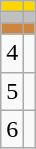<table class="wikitable">
<tr style="background:gold;">
<td align=center></td>
<td></td>
</tr>
<tr style="background:silver;">
<td align=center></td>
<td></td>
</tr>
<tr style="background:peru;">
<td align=center></td>
<td></td>
</tr>
<tr>
<td align=center>4</td>
<td></td>
</tr>
<tr>
<td align=center>5</td>
<td></td>
</tr>
<tr>
<td align=center>6</td>
<td></td>
</tr>
</table>
